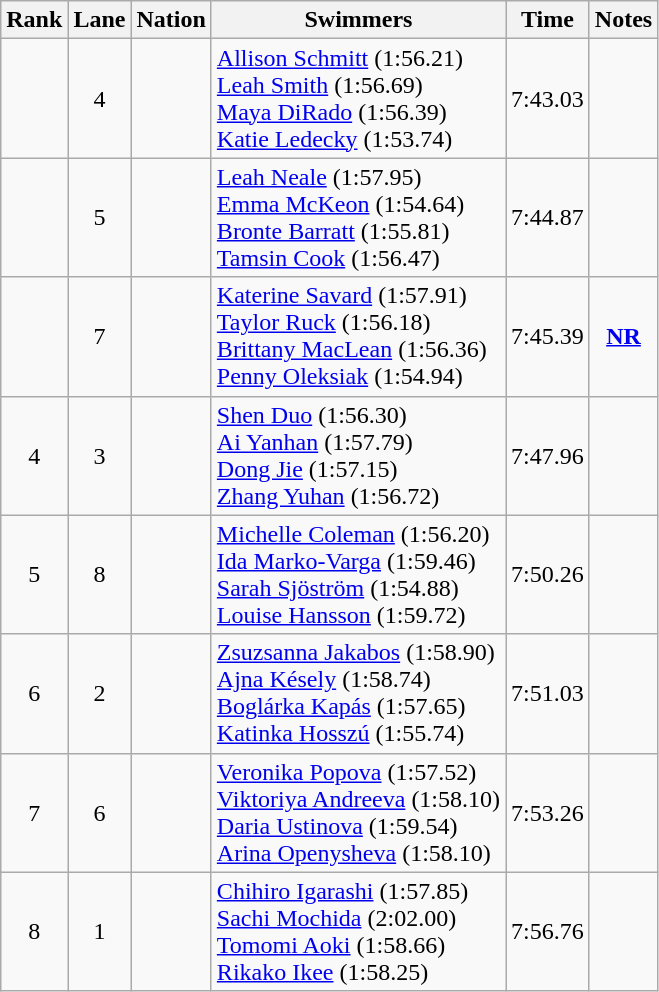<table class="wikitable sortable" style="text-align:center">
<tr>
<th>Rank</th>
<th>Lane</th>
<th>Nation</th>
<th>Swimmers</th>
<th>Time</th>
<th>Notes</th>
</tr>
<tr>
<td></td>
<td>4</td>
<td align=left></td>
<td align=left><a href='#'>Allison Schmitt</a> (1:56.21)<br><a href='#'>Leah Smith</a> (1:56.69)<br><a href='#'>Maya DiRado</a> (1:56.39)<br><a href='#'>Katie Ledecky</a> (1:53.74)</td>
<td>7:43.03</td>
<td></td>
</tr>
<tr>
<td></td>
<td>5</td>
<td align=left></td>
<td align=left><a href='#'>Leah Neale</a> (1:57.95)<br><a href='#'>Emma McKeon</a> (1:54.64)<br><a href='#'>Bronte Barratt</a> (1:55.81)<br><a href='#'>Tamsin Cook</a> (1:56.47)</td>
<td>7:44.87</td>
<td></td>
</tr>
<tr>
<td></td>
<td>7</td>
<td align=left></td>
<td align=left><a href='#'>Katerine Savard</a> (1:57.91)<br><a href='#'>Taylor Ruck</a> (1:56.18)<br><a href='#'>Brittany MacLean</a> (1:56.36)<br><a href='#'>Penny Oleksiak</a> (1:54.94)</td>
<td>7:45.39</td>
<td><strong><a href='#'>NR</a></strong></td>
</tr>
<tr>
<td>4</td>
<td>3</td>
<td align=left></td>
<td align=left><a href='#'>Shen Duo</a> (1:56.30)<br><a href='#'>Ai Yanhan</a> (1:57.79)<br><a href='#'>Dong Jie</a> (1:57.15)<br><a href='#'>Zhang Yuhan</a> (1:56.72)</td>
<td>7:47.96</td>
<td></td>
</tr>
<tr>
<td>5</td>
<td>8</td>
<td align=left></td>
<td align=left><a href='#'>Michelle Coleman</a> (1:56.20)<br><a href='#'>Ida Marko-Varga</a> (1:59.46)<br><a href='#'>Sarah Sjöström</a> (1:54.88)<br><a href='#'>Louise Hansson</a> (1:59.72)</td>
<td>7:50.26</td>
<td></td>
</tr>
<tr>
<td>6</td>
<td>2</td>
<td align=left></td>
<td align=left><a href='#'>Zsuzsanna Jakabos</a> (1:58.90)<br><a href='#'>Ajna Késely</a> (1:58.74)<br><a href='#'>Boglárka Kapás</a> (1:57.65)<br><a href='#'>Katinka Hosszú</a> (1:55.74)</td>
<td>7:51.03</td>
<td></td>
</tr>
<tr>
<td>7</td>
<td>6</td>
<td align=left></td>
<td align=left><a href='#'>Veronika Popova</a> (1:57.52)<br><a href='#'>Viktoriya Andreeva</a> (1:58.10)<br><a href='#'>Daria Ustinova</a> (1:59.54)<br><a href='#'>Arina Openysheva</a> (1:58.10)</td>
<td>7:53.26</td>
<td></td>
</tr>
<tr>
<td>8</td>
<td>1</td>
<td align=left></td>
<td align=left><a href='#'>Chihiro Igarashi</a> (1:57.85)<br><a href='#'>Sachi Mochida</a> (2:02.00)<br><a href='#'>Tomomi Aoki</a> (1:58.66)<br><a href='#'>Rikako Ikee</a> (1:58.25)</td>
<td>7:56.76</td>
<td></td>
</tr>
</table>
